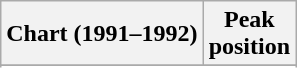<table class="wikitable sortable plainrowheaders" style="text-align:center">
<tr>
<th>Chart (1991–1992)</th>
<th>Peak<br>position</th>
</tr>
<tr>
</tr>
<tr>
</tr>
<tr>
</tr>
</table>
